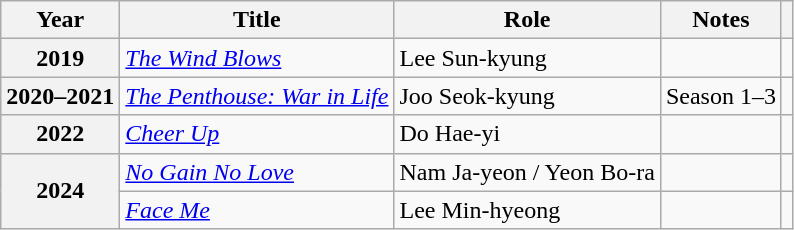<table class="wikitable plainrowheaders sortable">
<tr>
<th scope="col">Year</th>
<th scope="col">Title</th>
<th scope="col">Role</th>
<th scope="col" class="unsortable">Notes</th>
<th scope="col" class="unsortable"></th>
</tr>
<tr>
<th scope="row">2019</th>
<td><em><a href='#'>The Wind Blows</a></em></td>
<td>Lee Sun-kyung</td>
<td></td>
<td style="text-align:center"></td>
</tr>
<tr>
<th scope="row">2020–2021</th>
<td><em><a href='#'>The Penthouse: War in Life</a></em></td>
<td>Joo Seok-kyung</td>
<td>Season 1–3</td>
<td style="text-align:center"></td>
</tr>
<tr>
<th scope="row">2022</th>
<td><em><a href='#'>Cheer Up</a></em></td>
<td>Do Hae-yi</td>
<td></td>
<td style="text-align:center"></td>
</tr>
<tr>
<th scope="row" rowspan="2">2024</th>
<td><em><a href='#'>No Gain No Love</a></em></td>
<td>Nam Ja-yeon / Yeon Bo-ra</td>
<td></td>
<td style="text-align:center"></td>
</tr>
<tr>
<td><em><a href='#'>Face Me</a></em></td>
<td>Lee Min-hyeong</td>
<td></td>
<td style="text-align:center"></td>
</tr>
</table>
